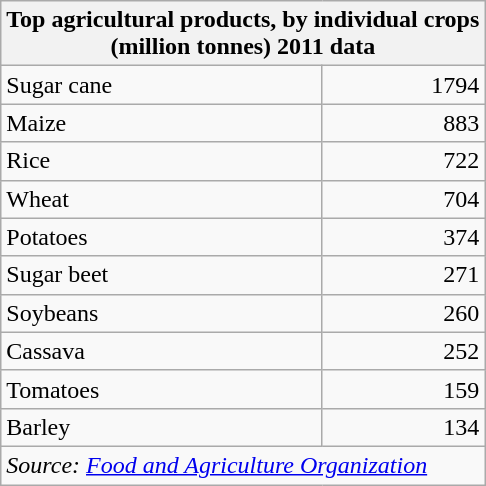<table class="wikitable collapsible">
<tr>
<th colspan=2>Top agricultural products, by individual crops <br>(million tonnes) 2011 data</th>
</tr>
<tr>
<td>Sugar cane</td>
<td style="text-align:right;">1794</td>
</tr>
<tr>
<td>Maize</td>
<td style="text-align:right;">883</td>
</tr>
<tr>
<td>Rice</td>
<td style="text-align:right;">722</td>
</tr>
<tr>
<td>Wheat</td>
<td style="text-align:right;">704</td>
</tr>
<tr>
<td>Potatoes</td>
<td style="text-align:right;">374</td>
</tr>
<tr>
<td>Sugar beet</td>
<td style="text-align:right;">271</td>
</tr>
<tr>
<td>Soybeans</td>
<td style="text-align:right;">260</td>
</tr>
<tr>
<td>Cassava</td>
<td style="text-align:right;">252</td>
</tr>
<tr>
<td>Tomatoes</td>
<td style="text-align:right;">159</td>
</tr>
<tr>
<td>Barley</td>
<td style="text-align:right;">134</td>
</tr>
<tr>
<td colspan=2><em>Source: <a href='#'>Food and Agriculture Organization</a></em></td>
</tr>
</table>
